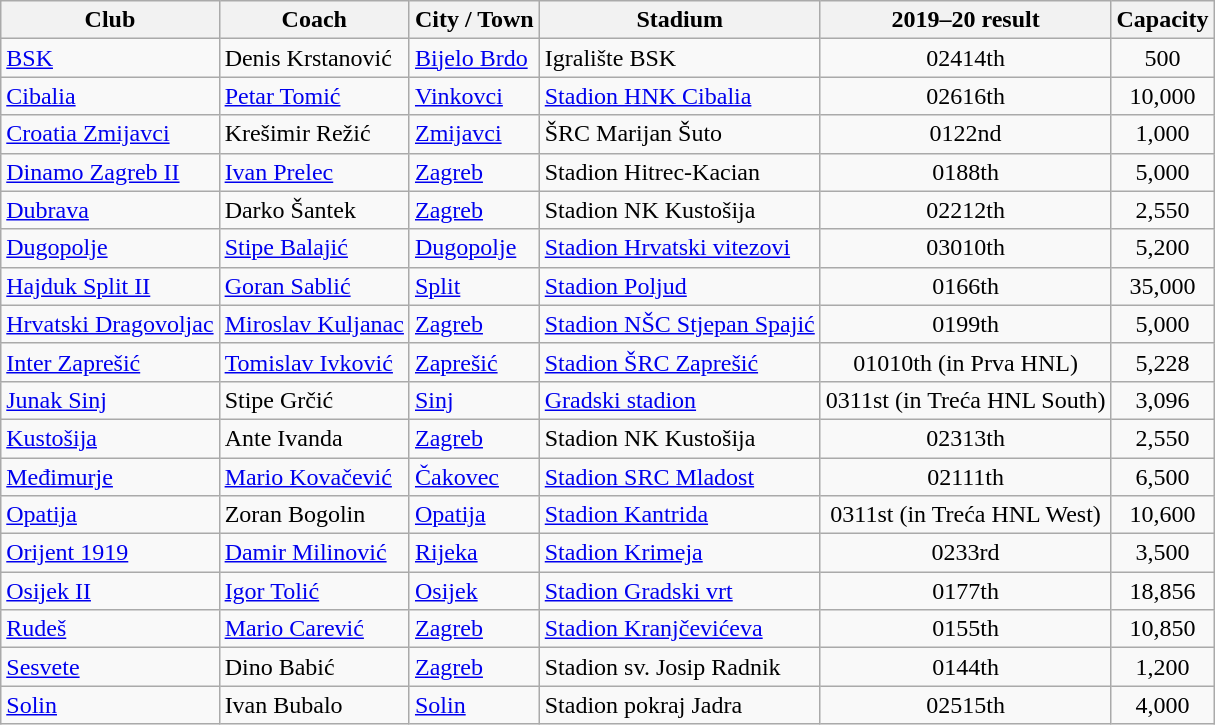<table class="wikitable sortable">
<tr>
<th>Club</th>
<th>Coach</th>
<th>City / Town</th>
<th>Stadium</th>
<th>2019–20 result</th>
<th>Capacity</th>
</tr>
<tr>
<td><a href='#'>BSK</a></td>
<td> Denis Krstanović</td>
<td><a href='#'>Bijelo Brdo</a></td>
<td>Igralište BSK</td>
<td style="text-align:center;"><span>024</span>14th</td>
<td align="center">500</td>
</tr>
<tr>
<td><a href='#'>Cibalia</a></td>
<td> <a href='#'>Petar Tomić</a></td>
<td><a href='#'>Vinkovci</a></td>
<td><a href='#'>Stadion HNK Cibalia</a></td>
<td style="text-align:center;"><span>026</span>16th</td>
<td align="center">10,000</td>
</tr>
<tr>
<td><a href='#'>Croatia Zmijavci</a></td>
<td> Krešimir Režić</td>
<td><a href='#'>Zmijavci</a></td>
<td>ŠRC Marijan Šuto</td>
<td style="text-align:center;"><span>012</span>2nd</td>
<td align="center">1,000</td>
</tr>
<tr>
<td><a href='#'>Dinamo Zagreb II</a></td>
<td> <a href='#'>Ivan Prelec</a></td>
<td><a href='#'>Zagreb</a></td>
<td>Stadion Hitrec-Kacian</td>
<td style="text-align:center;"><span>018</span>8th</td>
<td align="center">5,000</td>
</tr>
<tr>
<td><a href='#'>Dubrava</a></td>
<td> Darko Šantek</td>
<td><a href='#'>Zagreb</a></td>
<td>Stadion NK Kustošija</td>
<td style="text-align:center;"><span>022</span>12th</td>
<td align="center">2,550</td>
</tr>
<tr>
<td><a href='#'>Dugopolje</a></td>
<td> <a href='#'>Stipe Balajić</a></td>
<td><a href='#'>Dugopolje</a></td>
<td><a href='#'>Stadion Hrvatski vitezovi</a></td>
<td style="text-align:center;"><span>030</span>10th</td>
<td align="center">5,200</td>
</tr>
<tr>
<td><a href='#'>Hajduk Split II</a></td>
<td> <a href='#'>Goran Sablić</a></td>
<td><a href='#'>Split</a></td>
<td><a href='#'>Stadion Poljud</a></td>
<td style="text-align:center;"><span>016</span>6th</td>
<td align="center">35,000</td>
</tr>
<tr>
<td><a href='#'>Hrvatski Dragovoljac</a></td>
<td> <a href='#'>Miroslav Kuljanac</a></td>
<td><a href='#'>Zagreb</a></td>
<td><a href='#'>Stadion NŠC Stjepan Spajić</a></td>
<td style="text-align:center;"><span>019</span>9th</td>
<td align="center">5,000</td>
</tr>
<tr>
<td><a href='#'>Inter Zaprešić</a></td>
<td> <a href='#'>Tomislav Ivković</a></td>
<td><a href='#'>Zaprešić</a></td>
<td><a href='#'>Stadion ŠRC Zaprešić</a></td>
<td style="text-align:center;"><span>010</span>10th (in Prva HNL)</td>
<td align="center">5,228</td>
</tr>
<tr>
<td><a href='#'>Junak Sinj</a></td>
<td> Stipe Grčić</td>
<td><a href='#'>Sinj</a></td>
<td><a href='#'>Gradski stadion</a></td>
<td style="text-align:center;"><span>031</span>1st (in Treća HNL South)</td>
<td align="center">3,096</td>
</tr>
<tr>
<td><a href='#'>Kustošija</a></td>
<td> Ante Ivanda</td>
<td><a href='#'>Zagreb</a></td>
<td>Stadion NK Kustošija</td>
<td style="text-align:center;"><span>023</span>13th</td>
<td align="center">2,550</td>
</tr>
<tr>
<td><a href='#'>Međimurje</a></td>
<td> <a href='#'>Mario Kovačević</a></td>
<td><a href='#'>Čakovec</a></td>
<td><a href='#'>Stadion SRC Mladost</a></td>
<td style="text-align:center;"><span>021</span>11th</td>
<td align="center">6,500</td>
</tr>
<tr>
<td><a href='#'>Opatija</a></td>
<td> Zoran Bogolin</td>
<td><a href='#'>Opatija</a></td>
<td><a href='#'>Stadion Kantrida</a></td>
<td style="text-align:center;"><span>031</span>1st (in Treća HNL West)</td>
<td align="center">10,600</td>
</tr>
<tr>
<td><a href='#'>Orijent 1919</a></td>
<td> <a href='#'>Damir Milinović</a></td>
<td><a href='#'>Rijeka</a></td>
<td><a href='#'>Stadion Krimeja</a></td>
<td style="text-align:center;"><span>023</span>3rd</td>
<td align="center">3,500</td>
</tr>
<tr>
<td><a href='#'>Osijek II</a></td>
<td> <a href='#'>Igor Tolić</a></td>
<td><a href='#'>Osijek</a></td>
<td><a href='#'>Stadion Gradski vrt</a></td>
<td style="text-align:center;"><span>017</span>7th</td>
<td align="center">18,856</td>
</tr>
<tr>
<td><a href='#'>Rudeš</a></td>
<td> <a href='#'>Mario Carević</a></td>
<td><a href='#'>Zagreb</a></td>
<td><a href='#'>Stadion Kranjčevićeva</a></td>
<td style="text-align:center;"><span>015</span>5th</td>
<td align="center">10,850</td>
</tr>
<tr>
<td><a href='#'>Sesvete</a></td>
<td> Dino Babić</td>
<td><a href='#'>Zagreb</a></td>
<td>Stadion sv. Josip Radnik</td>
<td style="text-align:center;"><span>014</span>4th</td>
<td align="center">1,200</td>
</tr>
<tr>
<td><a href='#'>Solin</a></td>
<td> Ivan Bubalo</td>
<td><a href='#'>Solin</a></td>
<td>Stadion pokraj Jadra</td>
<td style="text-align:center;"><span>025</span>15th</td>
<td align="center">4,000</td>
</tr>
</table>
